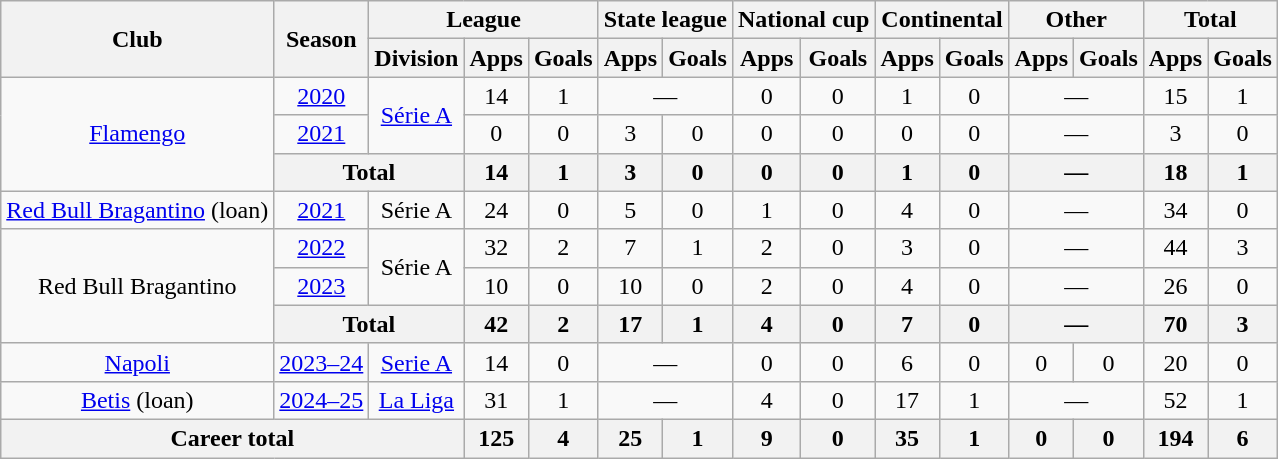<table class=wikitable style=text-align:center>
<tr>
<th rowspan="2">Club</th>
<th rowspan="2">Season</th>
<th colspan="3">League</th>
<th colspan="2">State league</th>
<th colspan="2">National cup</th>
<th colspan="2">Continental</th>
<th colspan="2">Other</th>
<th colspan="2">Total</th>
</tr>
<tr>
<th>Division</th>
<th>Apps</th>
<th>Goals</th>
<th>Apps</th>
<th>Goals</th>
<th>Apps</th>
<th>Goals</th>
<th>Apps</th>
<th>Goals</th>
<th>Apps</th>
<th>Goals</th>
<th>Apps</th>
<th>Goals</th>
</tr>
<tr>
<td rowspan="3"><a href='#'>Flamengo</a></td>
<td><a href='#'>2020</a></td>
<td rowspan="2"><a href='#'>Série A</a></td>
<td>14</td>
<td>1</td>
<td colspan="2">—</td>
<td>0</td>
<td>0</td>
<td>1</td>
<td>0</td>
<td colspan="2">—</td>
<td>15</td>
<td>1</td>
</tr>
<tr>
<td><a href='#'>2021</a></td>
<td>0</td>
<td>0</td>
<td>3</td>
<td>0</td>
<td>0</td>
<td>0</td>
<td>0</td>
<td>0</td>
<td colspan="2">—</td>
<td>3</td>
<td>0</td>
</tr>
<tr>
<th colspan="2">Total</th>
<th>14</th>
<th>1</th>
<th>3</th>
<th>0</th>
<th>0</th>
<th>0</th>
<th>1</th>
<th>0</th>
<th colspan="2">—</th>
<th>18</th>
<th>1</th>
</tr>
<tr>
<td><a href='#'>Red Bull Bragantino</a> (loan)</td>
<td><a href='#'>2021</a></td>
<td>Série A</td>
<td>24</td>
<td>0</td>
<td>5</td>
<td>0</td>
<td>1</td>
<td>0</td>
<td>4</td>
<td>0</td>
<td colspan="2">—</td>
<td>34</td>
<td>0</td>
</tr>
<tr>
<td rowspan="3">Red Bull Bragantino</td>
<td><a href='#'>2022</a></td>
<td rowspan="2">Série A</td>
<td>32</td>
<td>2</td>
<td>7</td>
<td>1</td>
<td>2</td>
<td>0</td>
<td>3</td>
<td>0</td>
<td colspan="2">—</td>
<td>44</td>
<td>3</td>
</tr>
<tr>
<td><a href='#'>2023</a></td>
<td>10</td>
<td>0</td>
<td>10</td>
<td>0</td>
<td>2</td>
<td>0</td>
<td>4</td>
<td>0</td>
<td colspan="2">—</td>
<td>26</td>
<td>0</td>
</tr>
<tr>
<th colspan="2">Total</th>
<th>42</th>
<th>2</th>
<th>17</th>
<th>1</th>
<th>4</th>
<th>0</th>
<th>7</th>
<th>0</th>
<th colspan="2">—</th>
<th>70</th>
<th>3</th>
</tr>
<tr>
<td><a href='#'>Napoli</a></td>
<td><a href='#'>2023–24</a></td>
<td><a href='#'>Serie A</a></td>
<td>14</td>
<td>0</td>
<td colspan="2">—</td>
<td>0</td>
<td>0</td>
<td>6</td>
<td>0</td>
<td>0</td>
<td>0</td>
<td>20</td>
<td>0</td>
</tr>
<tr>
<td><a href='#'>Betis</a> (loan)</td>
<td><a href='#'>2024–25</a></td>
<td><a href='#'>La Liga</a></td>
<td>31</td>
<td>1</td>
<td colspan="2">—</td>
<td>4</td>
<td>0</td>
<td>17</td>
<td>1</td>
<td colspan="2">—</td>
<td>52</td>
<td>1</td>
</tr>
<tr>
<th colspan="3">Career total</th>
<th>125</th>
<th>4</th>
<th>25</th>
<th>1</th>
<th>9</th>
<th>0</th>
<th>35</th>
<th>1</th>
<th>0</th>
<th>0</th>
<th>194</th>
<th>6</th>
</tr>
</table>
